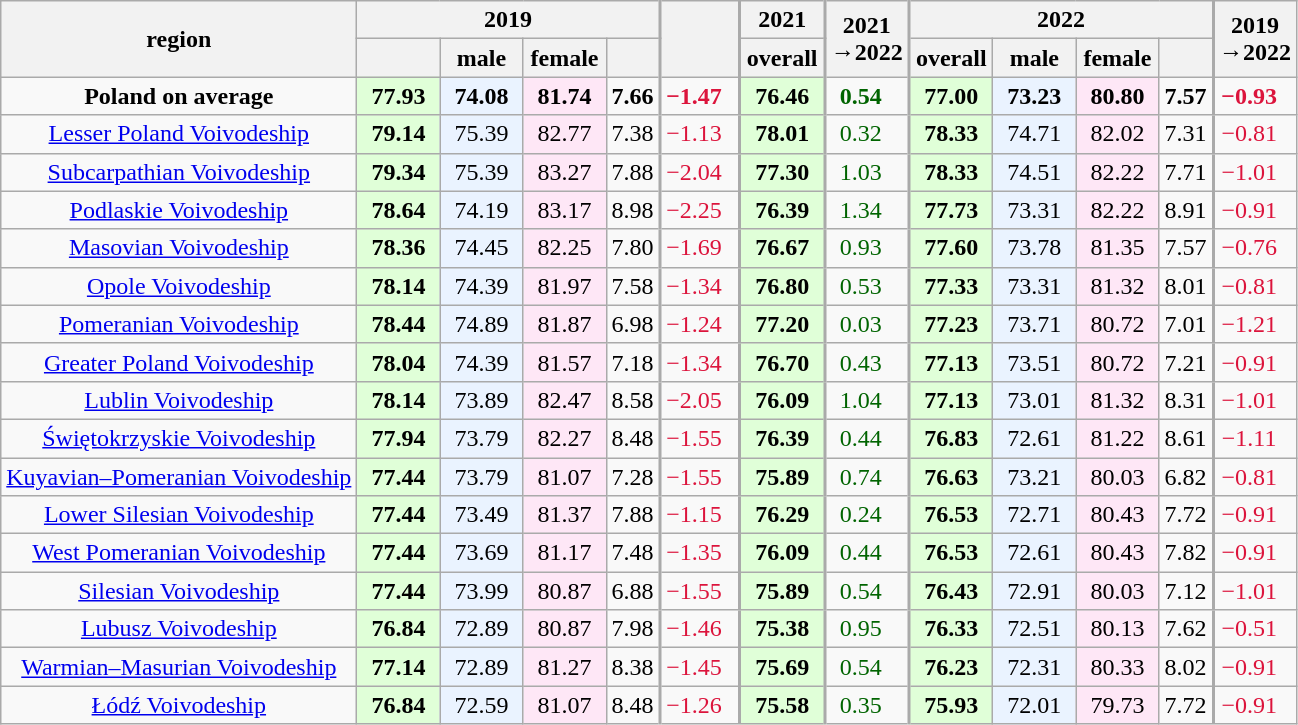<table class="wikitable sortable mw-datatable static-row-numbers sort-under col1left col6right col8right col13right" style="text-align:center;">
<tr>
<th rowspan=2 style="vertical-align:middle;">region</th>
<th colspan=4>2019</th>
<th rowspan=2 style="vertical-align:middle;border-left-width:2px;"></th>
<th style="border-left-width:2px;">2021</th>
<th rowspan=2 style="vertical-align:middle;border-left-width:2px;">2021<br>→2022</th>
<th colspan=4 style="border-left-width:2px;">2022</th>
<th rowspan=2 style="vertical-align:middle;border-left-width:2px;">2019<br>→2022</th>
</tr>
<tr>
<th style="vertical-align:middle;min-width:3em;"></th>
<th style="vertical-align:middle;min-width:3em;">male</th>
<th style="vertical-align:middle;min-width:3em;">female</th>
<th></th>
<th style="vertical-align:middle;min-width:3em;border-left-width:2px;">overall</th>
<th style="vertical-align:middle;min-width:3em;border-left-width:2px;">overall</th>
<th style="vertical-align:middle;min-width:3em;">male</th>
<th style="vertical-align:middle;min-width:3em;">female</th>
<th></th>
</tr>
<tr class=static-row-header>
<td><strong>Poland on average</strong></td>
<td style="background:#e0ffd8;"><strong>77.93</strong></td>
<td style="background:#eaf3ff;"><strong>74.08</strong></td>
<td style="background:#fee7f6;"><strong>81.74</strong></td>
<td><strong>7.66</strong></td>
<td style="padding-right:1.5ex;color:crimson;border-left-width:2px;"><strong>−1.47</strong></td>
<td style="background:#e0ffd8;border-left-width:2px;"><strong>76.46</strong></td>
<td style="padding-right:1.5ex;color:darkgreen;border-left-width:2px;"><strong>0.54</strong></td>
<td style="background:#e0ffd8;border-left-width:2px;"><strong>77.00</strong></td>
<td style="background:#eaf3ff;"><strong>73.23</strong></td>
<td style="background:#fee7f6;"><strong>80.80</strong></td>
<td><strong>7.57</strong></td>
<td style="padding-right:1.5ex;color:crimson;border-left-width:2px;"><strong>−0.93</strong></td>
</tr>
<tr>
<td><a href='#'>Lesser Poland Voivodeship</a></td>
<td style="background:#e0ffd8;"><strong>79.14</strong></td>
<td style="background:#eaf3ff;">75.39</td>
<td style="background:#fee7f6;">82.77</td>
<td>7.38</td>
<td style="padding-right:1.5ex;color:crimson;border-left-width:2px;">−1.13</td>
<td style="background:#e0ffd8;border-left-width:2px;"><strong>78.01</strong></td>
<td style="padding-right:1.5ex;color:darkgreen;border-left-width:2px;">0.32</td>
<td style="background:#e0ffd8;border-left-width:2px;"><strong>78.33</strong></td>
<td style="background:#eaf3ff;">74.71</td>
<td style="background:#fee7f6;">82.02</td>
<td>7.31</td>
<td style="padding-right:1.5ex;color:crimson;border-left-width:2px;">−0.81</td>
</tr>
<tr>
<td><a href='#'>Subcarpathian Voivodeship</a></td>
<td style="background:#e0ffd8;"><strong>79.34</strong></td>
<td style="background:#eaf3ff;">75.39</td>
<td style="background:#fee7f6;">83.27</td>
<td>7.88</td>
<td style="padding-right:1.5ex;color:crimson;border-left-width:2px;">−2.04</td>
<td style="background:#e0ffd8;border-left-width:2px;"><strong>77.30</strong></td>
<td style="padding-right:1.5ex;color:darkgreen;border-left-width:2px;">1.03</td>
<td style="background:#e0ffd8;border-left-width:2px;"><strong>78.33</strong></td>
<td style="background:#eaf3ff;">74.51</td>
<td style="background:#fee7f6;">82.22</td>
<td>7.71</td>
<td style="padding-right:1.5ex;color:crimson;border-left-width:2px;">−1.01</td>
</tr>
<tr>
<td><a href='#'>Podlaskie Voivodeship</a></td>
<td style="background:#e0ffd8;"><strong>78.64</strong></td>
<td style="background:#eaf3ff;">74.19</td>
<td style="background:#fee7f6;">83.17</td>
<td>8.98</td>
<td style="padding-right:1.5ex;color:crimson;border-left-width:2px;">−2.25</td>
<td style="background:#e0ffd8;border-left-width:2px;"><strong>76.39</strong></td>
<td style="padding-right:1.5ex;color:darkgreen;border-left-width:2px;">1.34</td>
<td style="background:#e0ffd8;border-left-width:2px;"><strong>77.73</strong></td>
<td style="background:#eaf3ff;">73.31</td>
<td style="background:#fee7f6;">82.22</td>
<td>8.91</td>
<td style="padding-right:1.5ex;color:crimson;border-left-width:2px;">−0.91</td>
</tr>
<tr>
<td><a href='#'>Masovian Voivodeship</a></td>
<td style="background:#e0ffd8;"><strong>78.36</strong></td>
<td style="background:#eaf3ff;">74.45</td>
<td style="background:#fee7f6;">82.25</td>
<td>7.80</td>
<td style="padding-right:1.5ex;color:crimson;border-left-width:2px;">−1.69</td>
<td style="background:#e0ffd8;border-left-width:2px;"><strong>76.67</strong></td>
<td style="padding-right:1.5ex;color:darkgreen;border-left-width:2px;">0.93</td>
<td style="background:#e0ffd8;border-left-width:2px;"><strong>77.60</strong></td>
<td style="background:#eaf3ff;">73.78</td>
<td style="background:#fee7f6;">81.35</td>
<td>7.57</td>
<td style="padding-right:1.5ex;color:crimson;border-left-width:2px;">−0.76</td>
</tr>
<tr>
<td><a href='#'>Opole Voivodeship</a></td>
<td style="background:#e0ffd8;"><strong>78.14</strong></td>
<td style="background:#eaf3ff;">74.39</td>
<td style="background:#fee7f6;">81.97</td>
<td>7.58</td>
<td style="padding-right:1.5ex;color:crimson;border-left-width:2px;">−1.34</td>
<td style="background:#e0ffd8;border-left-width:2px;"><strong>76.80</strong></td>
<td style="padding-right:1.5ex;color:darkgreen;border-left-width:2px;">0.53</td>
<td style="background:#e0ffd8;border-left-width:2px;"><strong>77.33</strong></td>
<td style="background:#eaf3ff;">73.31</td>
<td style="background:#fee7f6;">81.32</td>
<td>8.01</td>
<td style="padding-right:1.5ex;color:crimson;border-left-width:2px;">−0.81</td>
</tr>
<tr>
<td><a href='#'>Pomeranian Voivodeship</a></td>
<td style="background:#e0ffd8;"><strong>78.44</strong></td>
<td style="background:#eaf3ff;">74.89</td>
<td style="background:#fee7f6;">81.87</td>
<td>6.98</td>
<td style="padding-right:1.5ex;color:crimson;border-left-width:2px;">−1.24</td>
<td style="background:#e0ffd8;border-left-width:2px;"><strong>77.20</strong></td>
<td style="padding-right:1.5ex;color:darkgreen;border-left-width:2px;">0.03</td>
<td style="background:#e0ffd8;border-left-width:2px;"><strong>77.23</strong></td>
<td style="background:#eaf3ff;">73.71</td>
<td style="background:#fee7f6;">80.72</td>
<td>7.01</td>
<td style="padding-right:1.5ex;color:crimson;border-left-width:2px;">−1.21</td>
</tr>
<tr>
<td><a href='#'>Greater Poland Voivodeship</a></td>
<td style="background:#e0ffd8;"><strong>78.04</strong></td>
<td style="background:#eaf3ff;">74.39</td>
<td style="background:#fee7f6;">81.57</td>
<td>7.18</td>
<td style="padding-right:1.5ex;color:crimson;border-left-width:2px;">−1.34</td>
<td style="background:#e0ffd8;border-left-width:2px;"><strong>76.70</strong></td>
<td style="padding-right:1.5ex;color:darkgreen;border-left-width:2px;">0.43</td>
<td style="background:#e0ffd8;border-left-width:2px;"><strong>77.13</strong></td>
<td style="background:#eaf3ff;">73.51</td>
<td style="background:#fee7f6;">80.72</td>
<td>7.21</td>
<td style="padding-right:1.5ex;color:crimson;border-left-width:2px;">−0.91</td>
</tr>
<tr>
<td><a href='#'>Lublin Voivodeship</a></td>
<td style="background:#e0ffd8;"><strong>78.14</strong></td>
<td style="background:#eaf3ff;">73.89</td>
<td style="background:#fee7f6;">82.47</td>
<td>8.58</td>
<td style="padding-right:1.5ex;color:crimson;border-left-width:2px;">−2.05</td>
<td style="background:#e0ffd8;border-left-width:2px;"><strong>76.09</strong></td>
<td style="padding-right:1.5ex;color:darkgreen;border-left-width:2px;">1.04</td>
<td style="background:#e0ffd8;border-left-width:2px;"><strong>77.13</strong></td>
<td style="background:#eaf3ff;">73.01</td>
<td style="background:#fee7f6;">81.32</td>
<td>8.31</td>
<td style="padding-right:1.5ex;color:crimson;border-left-width:2px;">−1.01</td>
</tr>
<tr>
<td><a href='#'>Świętokrzyskie Voivodeship</a></td>
<td style="background:#e0ffd8;"><strong>77.94</strong></td>
<td style="background:#eaf3ff;">73.79</td>
<td style="background:#fee7f6;">82.27</td>
<td>8.48</td>
<td style="padding-right:1.5ex;color:crimson;border-left-width:2px;">−1.55</td>
<td style="background:#e0ffd8;border-left-width:2px;"><strong>76.39</strong></td>
<td style="padding-right:1.5ex;color:darkgreen;border-left-width:2px;">0.44</td>
<td style="background:#e0ffd8;border-left-width:2px;"><strong>76.83</strong></td>
<td style="background:#eaf3ff;">72.61</td>
<td style="background:#fee7f6;">81.22</td>
<td>8.61</td>
<td style="padding-right:1.5ex;color:crimson;border-left-width:2px;">−1.11</td>
</tr>
<tr>
<td><a href='#'>Kuyavian–Pomeranian Voivodeship</a></td>
<td style="background:#e0ffd8;"><strong>77.44</strong></td>
<td style="background:#eaf3ff;">73.79</td>
<td style="background:#fee7f6;">81.07</td>
<td>7.28</td>
<td style="padding-right:1.5ex;color:crimson;border-left-width:2px;">−1.55</td>
<td style="background:#e0ffd8;border-left-width:2px;"><strong>75.89</strong></td>
<td style="padding-right:1.5ex;color:darkgreen;border-left-width:2px;">0.74</td>
<td style="background:#e0ffd8;border-left-width:2px;"><strong>76.63</strong></td>
<td style="background:#eaf3ff;">73.21</td>
<td style="background:#fee7f6;">80.03</td>
<td>6.82</td>
<td style="padding-right:1.5ex;color:crimson;border-left-width:2px;">−0.81</td>
</tr>
<tr>
<td><a href='#'>Lower Silesian Voivodeship</a></td>
<td style="background:#e0ffd8;"><strong>77.44</strong></td>
<td style="background:#eaf3ff;">73.49</td>
<td style="background:#fee7f6;">81.37</td>
<td>7.88</td>
<td style="padding-right:1.5ex;color:crimson;border-left-width:2px;">−1.15</td>
<td style="background:#e0ffd8;border-left-width:2px;"><strong>76.29</strong></td>
<td style="padding-right:1.5ex;color:darkgreen;border-left-width:2px;">0.24</td>
<td style="background:#e0ffd8;border-left-width:2px;"><strong>76.53</strong></td>
<td style="background:#eaf3ff;">72.71</td>
<td style="background:#fee7f6;">80.43</td>
<td>7.72</td>
<td style="padding-right:1.5ex;color:crimson;border-left-width:2px;">−0.91</td>
</tr>
<tr>
<td><a href='#'>West Pomeranian Voivodeship</a></td>
<td style="background:#e0ffd8;"><strong>77.44</strong></td>
<td style="background:#eaf3ff;">73.69</td>
<td style="background:#fee7f6;">81.17</td>
<td>7.48</td>
<td style="padding-right:1.5ex;color:crimson;border-left-width:2px;">−1.35</td>
<td style="background:#e0ffd8;border-left-width:2px;"><strong>76.09</strong></td>
<td style="padding-right:1.5ex;color:darkgreen;border-left-width:2px;">0.44</td>
<td style="background:#e0ffd8;border-left-width:2px;"><strong>76.53</strong></td>
<td style="background:#eaf3ff;">72.61</td>
<td style="background:#fee7f6;">80.43</td>
<td>7.82</td>
<td style="padding-right:1.5ex;color:crimson;border-left-width:2px;">−0.91</td>
</tr>
<tr>
<td><a href='#'>Silesian Voivodeship</a></td>
<td style="background:#e0ffd8;"><strong>77.44</strong></td>
<td style="background:#eaf3ff;">73.99</td>
<td style="background:#fee7f6;">80.87</td>
<td>6.88</td>
<td style="padding-right:1.5ex;color:crimson;border-left-width:2px;">−1.55</td>
<td style="background:#e0ffd8;border-left-width:2px;"><strong>75.89</strong></td>
<td style="padding-right:1.5ex;color:darkgreen;border-left-width:2px;">0.54</td>
<td style="background:#e0ffd8;border-left-width:2px;"><strong>76.43</strong></td>
<td style="background:#eaf3ff;">72.91</td>
<td style="background:#fee7f6;">80.03</td>
<td>7.12</td>
<td style="padding-right:1.5ex;color:crimson;border-left-width:2px;">−1.01</td>
</tr>
<tr>
<td><a href='#'>Lubusz Voivodeship</a></td>
<td style="background:#e0ffd8;"><strong>76.84</strong></td>
<td style="background:#eaf3ff;">72.89</td>
<td style="background:#fee7f6;">80.87</td>
<td>7.98</td>
<td style="padding-right:1.5ex;color:crimson;border-left-width:2px;">−1.46</td>
<td style="background:#e0ffd8;border-left-width:2px;"><strong>75.38</strong></td>
<td style="padding-right:1.5ex;color:darkgreen;border-left-width:2px;">0.95</td>
<td style="background:#e0ffd8;border-left-width:2px;"><strong>76.33</strong></td>
<td style="background:#eaf3ff;">72.51</td>
<td style="background:#fee7f6;">80.13</td>
<td>7.62</td>
<td style="padding-right:1.5ex;color:crimson;border-left-width:2px;">−0.51</td>
</tr>
<tr>
<td><a href='#'>Warmian–Masurian Voivodeship</a></td>
<td style="background:#e0ffd8;"><strong>77.14</strong></td>
<td style="background:#eaf3ff;">72.89</td>
<td style="background:#fee7f6;">81.27</td>
<td>8.38</td>
<td style="padding-right:1.5ex;color:crimson;border-left-width:2px;">−1.45</td>
<td style="background:#e0ffd8;border-left-width:2px;"><strong>75.69</strong></td>
<td style="padding-right:1.5ex;color:darkgreen;border-left-width:2px;">0.54</td>
<td style="background:#e0ffd8;border-left-width:2px;"><strong>76.23</strong></td>
<td style="background:#eaf3ff;">72.31</td>
<td style="background:#fee7f6;">80.33</td>
<td>8.02</td>
<td style="padding-right:1.5ex;color:crimson;border-left-width:2px;">−0.91</td>
</tr>
<tr>
<td><a href='#'>Łódź Voivodeship</a></td>
<td style="background:#e0ffd8;"><strong>76.84</strong></td>
<td style="background:#eaf3ff;">72.59</td>
<td style="background:#fee7f6;">81.07</td>
<td>8.48</td>
<td style="padding-right:1.5ex;color:crimson;border-left-width:2px;">−1.26</td>
<td style="background:#e0ffd8;border-left-width:2px;"><strong>75.58</strong></td>
<td style="padding-right:1.5ex;color:darkgreen;border-left-width:2px;">0.35</td>
<td style="background:#e0ffd8;border-left-width:2px;"><strong>75.93</strong></td>
<td style="background:#eaf3ff;">72.01</td>
<td style="background:#fee7f6;">79.73</td>
<td>7.72</td>
<td style="padding-right:1.5ex;color:crimson;border-left-width:2px;">−0.91</td>
</tr>
</table>
